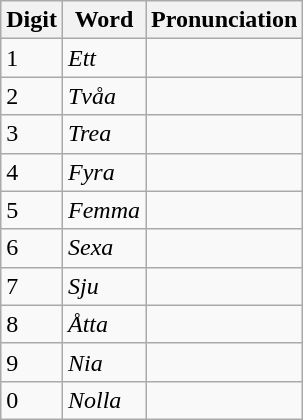<table class="wikitable">
<tr>
<th>Digit</th>
<th>Word</th>
<th>Pronunciation</th>
</tr>
<tr>
<td>1</td>
<td><em>Ett</em></td>
<td></td>
</tr>
<tr>
<td>2</td>
<td><em>Tvåa</em></td>
<td></td>
</tr>
<tr>
<td>3</td>
<td><em>Trea</em></td>
<td></td>
</tr>
<tr>
<td>4</td>
<td><em>Fyra</em></td>
<td></td>
</tr>
<tr>
<td>5</td>
<td><em>Femma</em></td>
<td></td>
</tr>
<tr>
<td>6</td>
<td><em>Sexa</em></td>
<td></td>
</tr>
<tr>
<td>7</td>
<td><em>Sju</em></td>
<td></td>
</tr>
<tr>
<td>8</td>
<td><em>Åtta</em></td>
<td></td>
</tr>
<tr>
<td>9</td>
<td><em>Nia</em></td>
<td></td>
</tr>
<tr>
<td>0</td>
<td><em>Nolla</em></td>
<td></td>
</tr>
</table>
